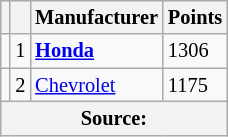<table class="wikitable" style="font-size: 85%;">
<tr>
<th scope="col"></th>
<th scope="col"></th>
<th scope="col">Manufacturer</th>
<th scope="col">Points</th>
</tr>
<tr>
<td align="left"></td>
<td align="center">1</td>
<td><strong><a href='#'>Honda</a></strong></td>
<td>1306</td>
</tr>
<tr>
<td align="left"></td>
<td align="center">2</td>
<td><a href='#'>Chevrolet</a></td>
<td>1175</td>
</tr>
<tr>
<th colspan=4>Source:</th>
</tr>
</table>
